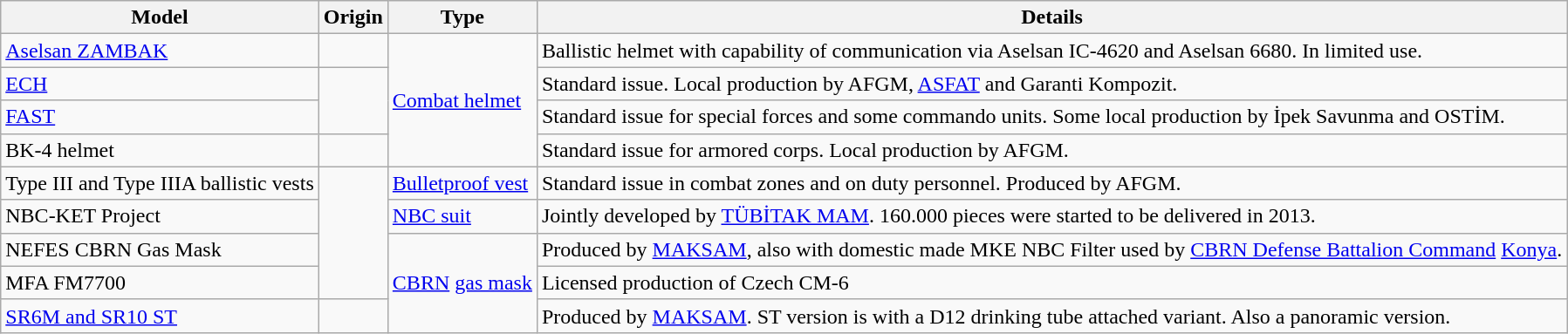<table class="wikitable">
<tr>
<th>Model</th>
<th>Origin</th>
<th>Type</th>
<th>Details</th>
</tr>
<tr>
<td><a href='#'>Aselsan ZAMBAK</a></td>
<td></td>
<td rowspan="4"><a href='#'>Combat helmet</a></td>
<td>Ballistic helmet with capability of communication via Aselsan IC-4620 and Aselsan 6680. In limited use.</td>
</tr>
<tr>
<td><a href='#'>ECH</a></td>
<td rowspan="2"><br></td>
<td>Standard issue. Local production by AFGM, <a href='#'>ASFAT</a> and Garanti Kompozit.</td>
</tr>
<tr>
<td><a href='#'>FAST</a></td>
<td>Standard issue for special forces and some commando units. Some local production by İpek Savunma and OSTİM.</td>
</tr>
<tr>
<td>BK-4 helmet</td>
<td><br></td>
<td>Standard issue for armored corps. Local production by AFGM.</td>
</tr>
<tr>
<td>Type III and Type IIIA ballistic vests</td>
<td rowspan="4"></td>
<td><a href='#'>Bulletproof vest</a></td>
<td>Standard issue in combat zones and on duty personnel. Produced by AFGM.</td>
</tr>
<tr>
<td>NBC-KET Project</td>
<td><a href='#'>NBC suit</a></td>
<td>Jointly developed by <a href='#'>TÜBİTAK MAM</a>. 160.000 pieces were started to be delivered in 2013.</td>
</tr>
<tr>
<td>NEFES CBRN Gas Mask</td>
<td rowspan="3"><a href='#'>CBRN</a> <a href='#'>gas mask</a></td>
<td>Produced by <a href='#'>MAKSAM</a>, also with domestic made MKE NBC Filter used by <a href='#'>CBRN Defense Battalion Command</a> <a href='#'>Konya</a>.</td>
</tr>
<tr>
<td>MFA FM7700</td>
<td>Licensed production of Czech CM-6</td>
</tr>
<tr>
<td><a href='#'>SR6M and SR10 ST</a></td>
<td><br></td>
<td>Produced by <a href='#'>MAKSAM</a>. ST version is with a D12 drinking tube attached variant. Also a panoramic version.</td>
</tr>
</table>
